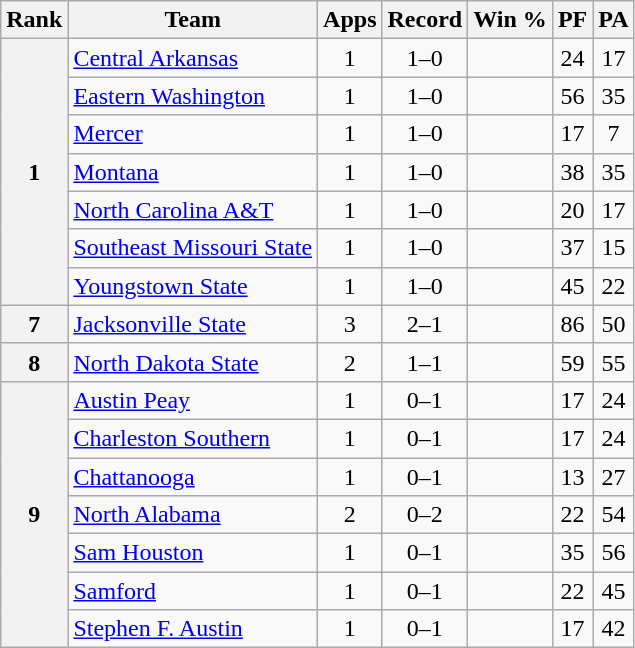<table class=wikitable style="text-align:center;">
<tr>
<th>Rank</th>
<th>Team</th>
<th>Apps</th>
<th>Record</th>
<th>Win %</th>
<th>PF</th>
<th>PA</th>
</tr>
<tr>
<th rowspan= 7>1</th>
<td align=left><a href='#'>Central Arkansas</a></td>
<td>1</td>
<td>1–0</td>
<td></td>
<td>24</td>
<td>17</td>
</tr>
<tr>
<td align=left><a href='#'>Eastern Washington</a></td>
<td>1</td>
<td>1–0</td>
<td></td>
<td>56</td>
<td>35</td>
</tr>
<tr>
<td align=left><a href='#'>Mercer</a></td>
<td>1</td>
<td>1–0</td>
<td></td>
<td>17</td>
<td>7</td>
</tr>
<tr>
<td align=left><a href='#'>Montana</a></td>
<td>1</td>
<td>1–0</td>
<td></td>
<td>38</td>
<td>35</td>
</tr>
<tr>
<td align=left><a href='#'>North Carolina A&T</a></td>
<td>1</td>
<td>1–0</td>
<td></td>
<td>20</td>
<td>17</td>
</tr>
<tr>
<td align=left><a href='#'>Southeast Missouri State</a></td>
<td>1</td>
<td>1–0</td>
<td></td>
<td>37</td>
<td>15</td>
</tr>
<tr>
<td align=left><a href='#'>Youngstown State</a></td>
<td>1</td>
<td>1–0</td>
<td></td>
<td>45</td>
<td>22</td>
</tr>
<tr>
<th rowspan=1>7</th>
<td align=left><a href='#'>Jacksonville State</a></td>
<td>3</td>
<td>2–1</td>
<td></td>
<td>86</td>
<td>50</td>
</tr>
<tr>
<th rowspan=1>8</th>
<td align=left><a href='#'>North Dakota State</a></td>
<td>2</td>
<td>1–1</td>
<td></td>
<td>59</td>
<td>55</td>
</tr>
<tr>
<th rowspan=7>9</th>
<td align=left><a href='#'>Austin Peay</a></td>
<td>1</td>
<td>0–1</td>
<td></td>
<td>17</td>
<td>24</td>
</tr>
<tr>
<td align=left><a href='#'>Charleston Southern</a></td>
<td>1</td>
<td>0–1</td>
<td></td>
<td>17</td>
<td>24</td>
</tr>
<tr>
<td align=left><a href='#'>Chattanooga</a></td>
<td>1</td>
<td>0–1</td>
<td></td>
<td>13</td>
<td>27</td>
</tr>
<tr>
<td align=left><a href='#'>North Alabama</a></td>
<td>2</td>
<td>0–2</td>
<td></td>
<td>22</td>
<td>54</td>
</tr>
<tr>
<td align=left><a href='#'>Sam Houston</a></td>
<td>1</td>
<td>0–1</td>
<td></td>
<td>35</td>
<td>56</td>
</tr>
<tr>
<td align=left><a href='#'>Samford</a></td>
<td>1</td>
<td>0–1</td>
<td></td>
<td>22</td>
<td>45</td>
</tr>
<tr>
<td align=left><a href='#'>Stephen F. Austin</a></td>
<td>1</td>
<td>0–1</td>
<td></td>
<td>17</td>
<td>42</td>
</tr>
</table>
